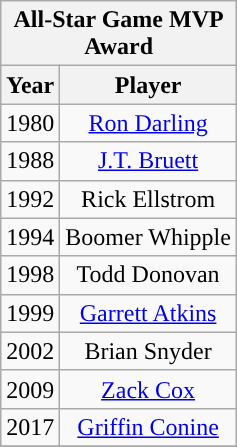<table class="wikitable" style="display: inline-table; margin-right: 20px; text-align:center">
<tr>
<th scope="col" colspan="2" style="width: 145px;">All-Star Game MVP Award</th>
</tr>
<tr>
<th scope="col">Year</th>
<th scope="col">Player</th>
</tr>
<tr>
<td>1980</td>
<td><a href='#'>Ron Darling</a></td>
</tr>
<tr>
<td>1988</td>
<td><a href='#'>J.T. Bruett</a></td>
</tr>
<tr>
<td>1992</td>
<td>Rick Ellstrom</td>
</tr>
<tr>
<td>1994</td>
<td>Boomer Whipple</td>
</tr>
<tr>
<td>1998</td>
<td>Todd Donovan</td>
</tr>
<tr>
<td>1999</td>
<td><a href='#'>Garrett Atkins</a></td>
</tr>
<tr>
<td>2002</td>
<td>Brian Snyder</td>
</tr>
<tr>
<td>2009</td>
<td><a href='#'>Zack Cox</a></td>
</tr>
<tr>
<td>2017</td>
<td><a href='#'>Griffin Conine</a></td>
</tr>
<tr>
</tr>
</table>
